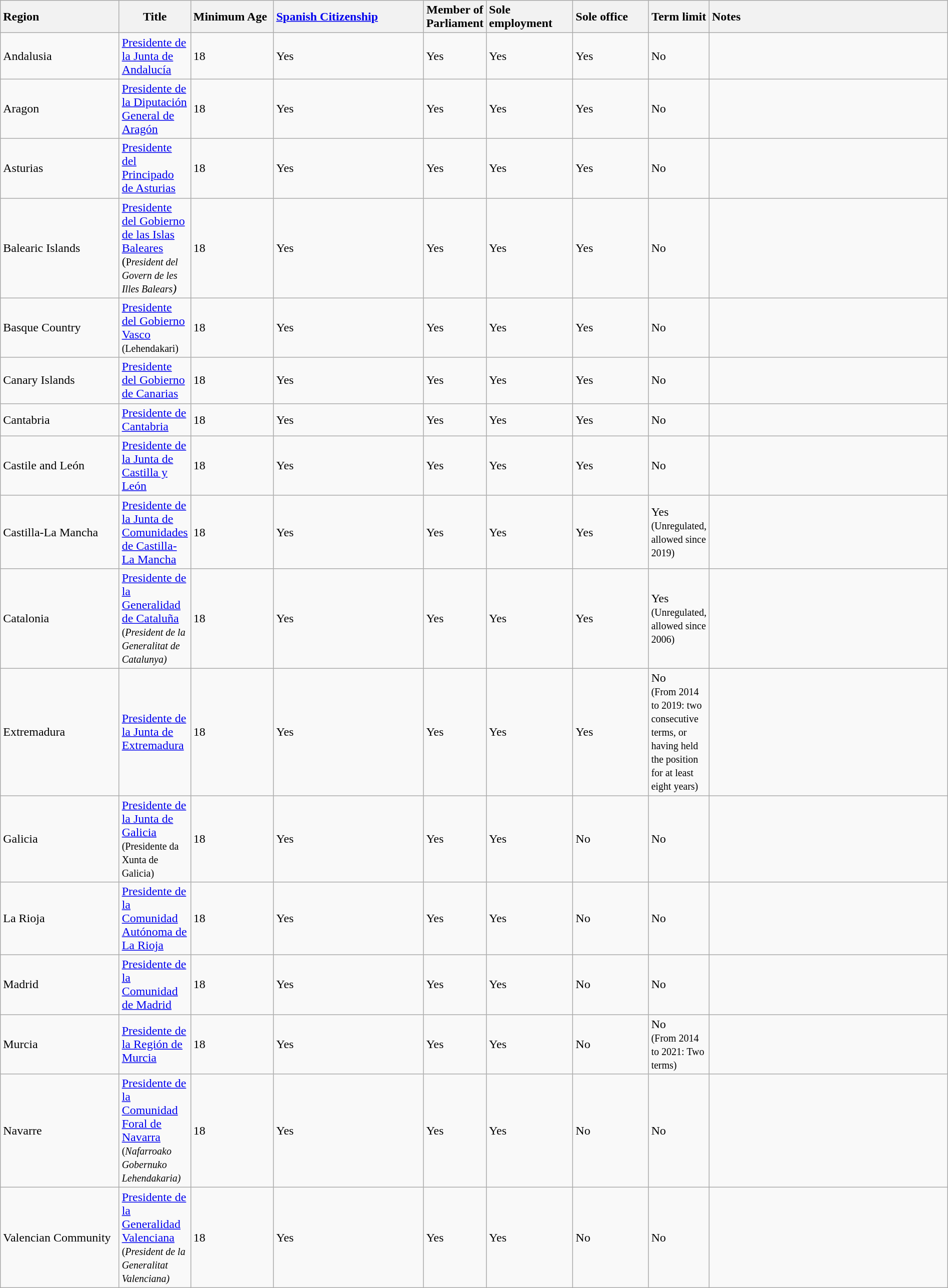<table class="wikitable sortable" width="100%">
<tr>
<th style="text-align:left" width="15%">Region</th>
<th>Title</th>
<th style="text-align:left" width="10%">Minimum Age</th>
<th style="text-align:left" width="20%"><a href='#'>Spanish Citizenship</a></th>
<th>Member of Parliament</th>
<th style="text-align:left" width="10%">Sole employment</th>
<th style="text-align:left" width="10%">Sole office</th>
<th>Term limit</th>
<th style="text-align:left" width="35%">Notes</th>
</tr>
<tr>
<td>Andalusia</td>
<td><a href='#'>Presidente de la Junta de Andalucía</a></td>
<td>18</td>
<td>Yes</td>
<td>Yes</td>
<td>Yes</td>
<td>Yes</td>
<td>No</td>
<td></td>
</tr>
<tr>
<td>Aragon</td>
<td><a href='#'>Presidente de la Diputación General de Aragón</a></td>
<td>18</td>
<td>Yes</td>
<td>Yes</td>
<td>Yes</td>
<td>Yes</td>
<td>No</td>
<td><br></td>
</tr>
<tr>
<td>Asturias</td>
<td><a href='#'>Presidente del Principado de Asturias</a></td>
<td>18</td>
<td>Yes</td>
<td>Yes</td>
<td>Yes</td>
<td>Yes</td>
<td>No</td>
<td><br></td>
</tr>
<tr>
<td>Balearic Islands</td>
<td><a href='#'>Presidente del Gobierno de las Islas Baleares</a><br>(<small>P<em>resident del Govern de les Illes Balears</em></small><em>)</em></td>
<td>18</td>
<td>Yes</td>
<td>Yes</td>
<td>Yes</td>
<td>Yes</td>
<td>No</td>
<td><br><br></td>
</tr>
<tr>
<td>Basque Country</td>
<td><a href='#'>Presidente del Gobierno Vasco</a> <small>(Lehendakari)</small></td>
<td>18</td>
<td>Yes</td>
<td>Yes</td>
<td>Yes</td>
<td>Yes</td>
<td>No</td>
<td><br></td>
</tr>
<tr>
<td>Canary Islands</td>
<td><a href='#'>Presidente del Gobierno de Canarias</a></td>
<td>18</td>
<td>Yes</td>
<td>Yes</td>
<td>Yes</td>
<td>Yes</td>
<td>No</td>
<td><br></td>
</tr>
<tr>
<td>Cantabria</td>
<td><a href='#'>Presidente de Cantabria</a></td>
<td>18</td>
<td>Yes</td>
<td>Yes</td>
<td>Yes</td>
<td>Yes</td>
<td>No</td>
<td><br></td>
</tr>
<tr>
<td>Castile and León</td>
<td><a href='#'>Presidente de la Junta de Castilla y León</a></td>
<td>18</td>
<td>Yes</td>
<td>Yes</td>
<td>Yes</td>
<td>Yes</td>
<td>No</td>
<td><br></td>
</tr>
<tr>
<td>Castilla-La Mancha</td>
<td><a href='#'>Presidente de la Junta de Comunidades de Castilla-La Mancha</a></td>
<td>18</td>
<td>Yes</td>
<td>Yes</td>
<td>Yes</td>
<td>Yes</td>
<td>Yes <small>(Unregulated, allowed since 2019)</small></td>
<td><br></td>
</tr>
<tr>
<td>Catalonia</td>
<td><a href='#'>Presidente de la Generalidad de Cataluña</a> <small>(<em>President de la Generalitat de Catalunya)</em></small></td>
<td>18</td>
<td>Yes</td>
<td>Yes</td>
<td>Yes</td>
<td>Yes</td>
<td>Yes <small>(Unregulated, allowed since 2006)</small></td>
<td><br></td>
</tr>
<tr>
<td>Extremadura</td>
<td><a href='#'>Presidente de la Junta de Extremadura</a></td>
<td>18</td>
<td>Yes</td>
<td>Yes</td>
<td>Yes</td>
<td>Yes</td>
<td>No<br><small>(From 2014 to 2019: two consecutive terms, or having held the position for at least eight years)</small></td>
<td><br></td>
</tr>
<tr>
<td>Galicia</td>
<td><a href='#'>Presidente de la Junta de Galicia</a> <small>(Presidente da Xunta de Galicia)</small></td>
<td>18</td>
<td>Yes</td>
<td>Yes</td>
<td>Yes</td>
<td>No</td>
<td>No</td>
<td></td>
</tr>
<tr>
<td>La Rioja</td>
<td><a href='#'>Presidente de la Comunidad Autónoma de La Rioja</a></td>
<td>18</td>
<td>Yes</td>
<td>Yes</td>
<td>Yes</td>
<td>No</td>
<td>No</td>
<td><br></td>
</tr>
<tr>
<td>Madrid</td>
<td><a href='#'>Presidente de la Comunidad de Madrid</a></td>
<td>18</td>
<td>Yes</td>
<td>Yes</td>
<td>Yes</td>
<td>No</td>
<td>No</td>
<td><br></td>
</tr>
<tr>
<td>Murcia</td>
<td><a href='#'>Presidente de la Región de Murcia</a></td>
<td>18</td>
<td>Yes</td>
<td>Yes</td>
<td>Yes</td>
<td>No</td>
<td>No<br><small>(From 2014 to 2021: Two terms)</small></td>
<td></td>
</tr>
<tr>
<td>Navarre</td>
<td><a href='#'>Presidente de la Comunidad Foral de Navarra</a><br><small>(<em>Nafarroako Gobernuko Lehendakaria)</em></small></td>
<td>18</td>
<td>Yes</td>
<td>Yes</td>
<td>Yes</td>
<td>No</td>
<td>No</td>
<td><br></td>
</tr>
<tr>
<td>Valencian Community</td>
<td><a href='#'>Presidente de la Generalidad Valenciana</a> <small>(<em>President de la Generalitat Valenciana)</em></small></td>
<td>18</td>
<td>Yes</td>
<td>Yes</td>
<td>Yes</td>
<td>No</td>
<td>No</td>
<td><br></td>
</tr>
</table>
